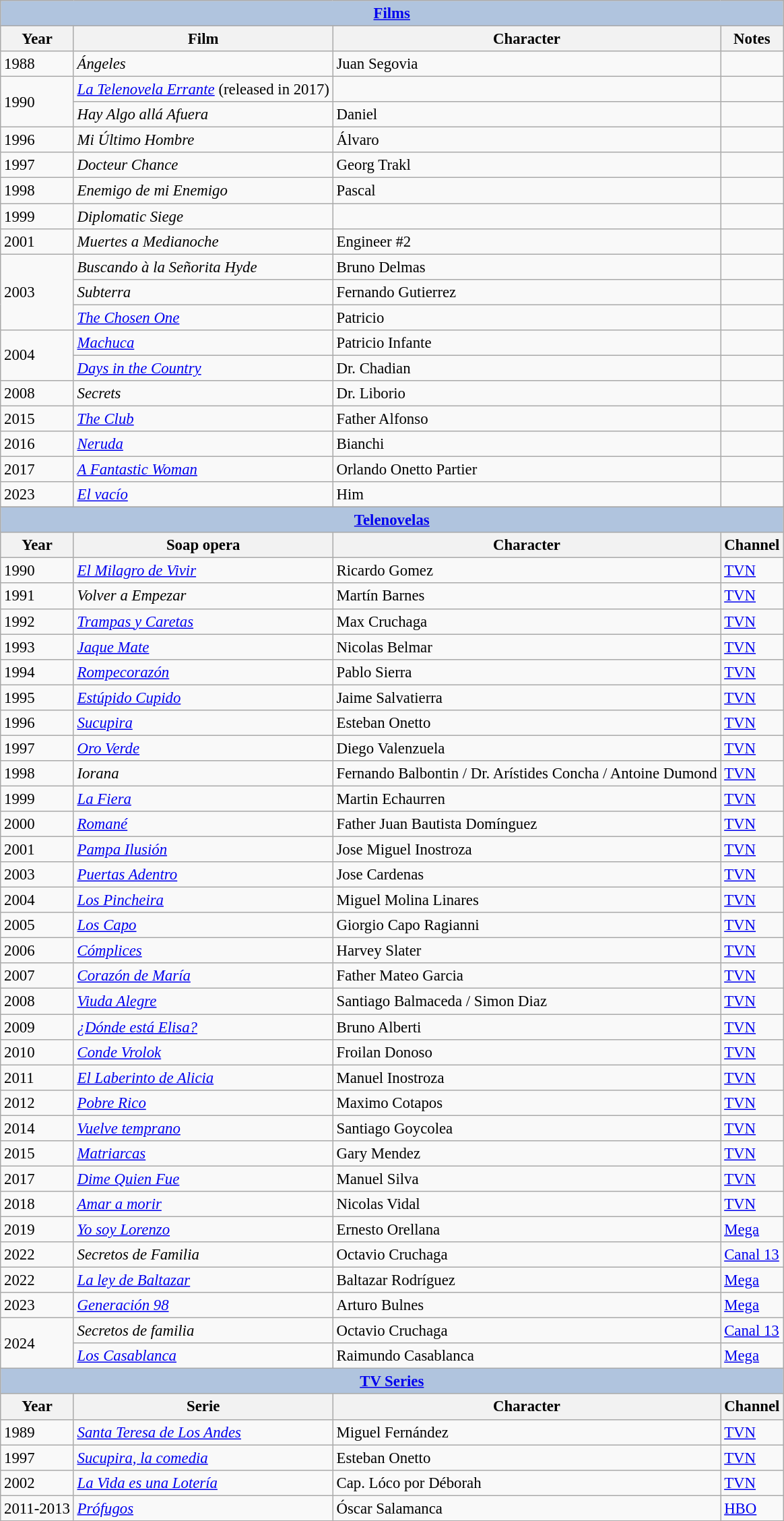<table class="wikitable" style="font-size: 95%;">
<tr>
<th colspan="4" style="background: LightSteelBlue;"><a href='#'>Films</a></th>
</tr>
<tr>
<th>Year</th>
<th>Film</th>
<th>Character</th>
<th>Notes</th>
</tr>
<tr>
<td>1988</td>
<td><em>Ángeles</em></td>
<td>Juan Segovia</td>
<td></td>
</tr>
<tr>
<td rowspan="2">1990</td>
<td><em><a href='#'>La Telenovela Errante</a></em> (released in 2017)</td>
<td></td>
<td></td>
</tr>
<tr>
<td><em>Hay Algo allá Afuera</em></td>
<td>Daniel</td>
<td></td>
</tr>
<tr>
<td>1996</td>
<td><em>Mi Último Hombre</em></td>
<td>Álvaro</td>
<td></td>
</tr>
<tr>
<td>1997</td>
<td><em>Docteur Chance</em></td>
<td>Georg Trakl</td>
<td></td>
</tr>
<tr>
<td>1998</td>
<td><em>Enemigo de mi Enemigo</em></td>
<td>Pascal</td>
<td></td>
</tr>
<tr>
<td>1999</td>
<td><em>Diplomatic Siege</em></td>
<td></td>
<td></td>
</tr>
<tr>
<td>2001</td>
<td><em>Muertes a Medianoche</em></td>
<td>Engineer #2</td>
<td></td>
</tr>
<tr>
<td rowspan="3">2003</td>
<td><em>Buscando à la Señorita Hyde</em></td>
<td>Bruno Delmas</td>
<td></td>
</tr>
<tr>
<td><em>Subterra</em></td>
<td>Fernando Gutierrez</td>
<td></td>
</tr>
<tr>
<td><em><a href='#'>The Chosen One</a></em></td>
<td>Patricio</td>
<td></td>
</tr>
<tr>
<td rowspan="2">2004</td>
<td><em><a href='#'>Machuca</a></em></td>
<td>Patricio Infante</td>
<td></td>
</tr>
<tr>
<td><em><a href='#'>Days in the Country</a></em></td>
<td>Dr. Chadian</td>
<td></td>
</tr>
<tr>
<td>2008</td>
<td><em>Secrets</em></td>
<td>Dr. Liborio</td>
<td></td>
</tr>
<tr>
<td>2015</td>
<td><em><a href='#'>The Club</a></em></td>
<td>Father Alfonso</td>
<td></td>
</tr>
<tr>
<td>2016</td>
<td><em><a href='#'>Neruda</a></em></td>
<td>Bianchi</td>
<td></td>
</tr>
<tr>
<td>2017</td>
<td><em><a href='#'>A Fantastic Woman</a></em></td>
<td>Orlando Onetto Partier</td>
<td></td>
</tr>
<tr>
<td>2023</td>
<td><em><a href='#'>El vacío</a></em></td>
<td>Him</td>
<td></td>
</tr>
<tr>
</tr>
<tr>
</tr>
<tr>
<th colspan="4" style="background: LightSteelBlue;"><a href='#'>Telenovelas</a></th>
</tr>
<tr>
<th>Year</th>
<th>Soap opera</th>
<th>Character</th>
<th>Channel</th>
</tr>
<tr>
<td>1990</td>
<td><em><a href='#'>El Milagro de Vivir</a></em></td>
<td>Ricardo Gomez</td>
<td><a href='#'>TVN</a></td>
</tr>
<tr>
<td>1991</td>
<td><em>Volver a Empezar</em></td>
<td>Martín Barnes</td>
<td><a href='#'>TVN</a></td>
</tr>
<tr>
<td>1992</td>
<td><em><a href='#'>Trampas y Caretas</a></em></td>
<td>Max Cruchaga</td>
<td><a href='#'>TVN</a></td>
</tr>
<tr>
<td>1993</td>
<td><em><a href='#'>Jaque Mate</a></em></td>
<td>Nicolas Belmar</td>
<td><a href='#'>TVN</a></td>
</tr>
<tr>
<td>1994</td>
<td><em><a href='#'>Rompecorazón</a></em></td>
<td>Pablo Sierra</td>
<td><a href='#'>TVN</a></td>
</tr>
<tr>
<td>1995</td>
<td><em><a href='#'>Estúpido Cupido</a></em></td>
<td>Jaime Salvatierra</td>
<td><a href='#'>TVN</a></td>
</tr>
<tr>
<td>1996</td>
<td><em><a href='#'>Sucupira</a></em></td>
<td>Esteban Onetto</td>
<td><a href='#'>TVN</a></td>
</tr>
<tr>
<td>1997</td>
<td><em><a href='#'>Oro Verde</a></em></td>
<td>Diego Valenzuela</td>
<td><a href='#'>TVN</a></td>
</tr>
<tr>
<td>1998</td>
<td><em>Iorana</em></td>
<td>Fernando Balbontin / Dr. Arístides Concha / Antoine Dumond</td>
<td><a href='#'>TVN</a></td>
</tr>
<tr>
<td>1999</td>
<td><em><a href='#'>La Fiera</a></em></td>
<td>Martin Echaurren</td>
<td><a href='#'>TVN</a></td>
</tr>
<tr>
<td>2000</td>
<td><em><a href='#'>Romané</a></em></td>
<td>Father Juan Bautista Domínguez</td>
<td><a href='#'>TVN</a></td>
</tr>
<tr>
<td>2001</td>
<td><em><a href='#'>Pampa Ilusión</a></em></td>
<td>Jose Miguel Inostroza</td>
<td><a href='#'>TVN</a></td>
</tr>
<tr>
<td>2003</td>
<td><em><a href='#'>Puertas Adentro</a></em></td>
<td>Jose Cardenas</td>
<td><a href='#'>TVN</a></td>
</tr>
<tr>
<td>2004</td>
<td><em><a href='#'>Los Pincheira</a></em></td>
<td>Miguel Molina Linares</td>
<td><a href='#'>TVN</a></td>
</tr>
<tr>
<td>2005</td>
<td><em><a href='#'>Los Capo</a></em></td>
<td>Giorgio Capo Ragianni</td>
<td><a href='#'>TVN</a></td>
</tr>
<tr>
<td>2006</td>
<td><em><a href='#'>Cómplices</a></em></td>
<td>Harvey Slater</td>
<td><a href='#'>TVN</a></td>
</tr>
<tr>
<td>2007</td>
<td><em><a href='#'>Corazón de María</a></em></td>
<td>Father Mateo Garcia</td>
<td><a href='#'>TVN</a></td>
</tr>
<tr>
<td>2008</td>
<td><em><a href='#'>Viuda Alegre</a></em></td>
<td>Santiago Balmaceda / Simon Diaz</td>
<td><a href='#'>TVN</a></td>
</tr>
<tr>
<td>2009</td>
<td><em><a href='#'>¿Dónde está Elisa?</a></em></td>
<td>Bruno Alberti</td>
<td><a href='#'>TVN</a></td>
</tr>
<tr>
<td>2010</td>
<td><em><a href='#'>Conde Vrolok</a></em></td>
<td>Froilan Donoso</td>
<td><a href='#'>TVN</a></td>
</tr>
<tr>
<td>2011</td>
<td><em><a href='#'>El Laberinto de Alicia</a></em></td>
<td>Manuel Inostroza</td>
<td><a href='#'>TVN</a></td>
</tr>
<tr>
<td>2012</td>
<td><em><a href='#'>Pobre Rico</a></em></td>
<td>Maximo Cotapos</td>
<td><a href='#'>TVN</a></td>
</tr>
<tr>
<td>2014</td>
<td><em><a href='#'>Vuelve temprano</a></em></td>
<td>Santiago Goycolea</td>
<td><a href='#'>TVN</a></td>
</tr>
<tr>
<td>2015</td>
<td><em><a href='#'>Matriarcas</a></em></td>
<td>Gary Mendez</td>
<td><a href='#'>TVN</a></td>
</tr>
<tr>
<td>2017</td>
<td><em><a href='#'>Dime Quien Fue</a></em></td>
<td>Manuel Silva</td>
<td><a href='#'>TVN</a></td>
</tr>
<tr>
<td>2018</td>
<td><em><a href='#'>Amar a morir</a></em></td>
<td>Nicolas Vidal</td>
<td><a href='#'>TVN</a></td>
</tr>
<tr>
<td>2019</td>
<td><em><a href='#'>Yo soy Lorenzo</a></em></td>
<td>Ernesto Orellana</td>
<td><a href='#'>Mega</a></td>
</tr>
<tr>
<td>2022</td>
<td><em>Secretos de Familia</em></td>
<td>Octavio Cruchaga</td>
<td><a href='#'>Canal 13</a></td>
</tr>
<tr>
<td>2022</td>
<td><em><a href='#'>La ley de Baltazar</a></em></td>
<td>Baltazar Rodríguez</td>
<td><a href='#'>Mega</a></td>
</tr>
<tr>
<td>2023</td>
<td><em><a href='#'>Generación 98</a></em></td>
<td>Arturo Bulnes</td>
<td><a href='#'>Mega</a></td>
</tr>
<tr>
<td rowspan=2>2024</td>
<td><em>Secretos de familia</em></td>
<td>Octavio Cruchaga</td>
<td><a href='#'>Canal 13</a></td>
</tr>
<tr>
<td><em><a href='#'>Los Casablanca</a></em></td>
<td>Raimundo Casablanca</td>
<td><a href='#'>Mega</a></td>
</tr>
<tr>
<th colspan="4" style="background: LightSteelBlue;"><a href='#'>TV Series</a></th>
</tr>
<tr>
<th>Year</th>
<th>Serie</th>
<th>Character</th>
<th>Channel</th>
</tr>
<tr>
<td>1989</td>
<td><em><a href='#'>Santa Teresa de Los Andes</a></em></td>
<td>Miguel Fernández</td>
<td><a href='#'>TVN</a></td>
</tr>
<tr>
<td>1997</td>
<td><em><a href='#'>Sucupira, la comedia</a></em></td>
<td>Esteban Onetto</td>
<td><a href='#'>TVN</a></td>
</tr>
<tr>
<td>2002</td>
<td><em><a href='#'>La Vida es una Lotería</a></em></td>
<td>Cap. Lóco por Déborah</td>
<td><a href='#'>TVN</a></td>
</tr>
<tr>
<td>2011-2013</td>
<td><em><a href='#'>Prófugos</a></em></td>
<td>Óscar Salamanca</td>
<td><a href='#'>HBO</a></td>
</tr>
</table>
